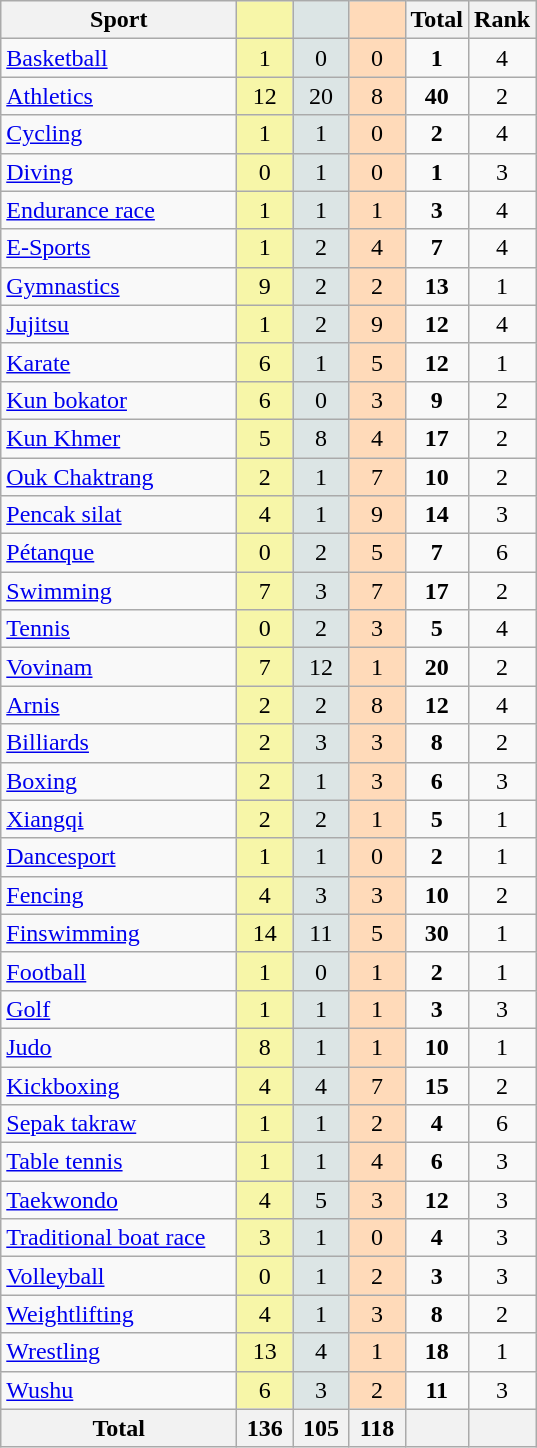<table class="wikitable sortable" style="font-size:100%; text-align:center;">
<tr>
<th width=150>Sport</th>
<th scope="col" width=30 style="background:#F7F6A8;"></th>
<th scope="col" width=30 style="background:#DCE5E5;"></th>
<th scope="col" width=30 style="background:#FFDAB9;"></th>
<th width=30>Total</th>
<th>Rank</th>
</tr>
<tr>
<td align="left"> <a href='#'>Basketball</a></td>
<td style="background:#F7F6A8;">1</td>
<td style="background:#DCE5E5;">0</td>
<td style="background:#FFDAB9;">0</td>
<td><strong>1</strong></td>
<td>4</td>
</tr>
<tr>
<td align="left"> <a href='#'>Athletics</a></td>
<td style="background:#F7F6A8;">12</td>
<td style="background:#DCE5E5;">20</td>
<td style="background:#FFDAB9;">8</td>
<td><strong>40</strong></td>
<td>2</td>
</tr>
<tr>
<td align="left"> <a href='#'>Cycling</a></td>
<td style="background:#F7F6A8;">1</td>
<td style="background:#DCE5E5;">1</td>
<td style="background:#FFDAB9;">0</td>
<td><strong>2</strong></td>
<td>4</td>
</tr>
<tr>
<td align="left"> <a href='#'>Diving</a></td>
<td style="background:#F7F6A8;">0</td>
<td style="background:#DCE5E5;">1</td>
<td style="background:#FFDAB9;">0</td>
<td><strong>1</strong></td>
<td>3</td>
</tr>
<tr>
<td align="left"> <a href='#'>Endurance race</a></td>
<td style="background:#F7F6A8;">1</td>
<td style="background:#DCE5E5;">1</td>
<td style="background:#FFDAB9;">1</td>
<td><strong>3</strong></td>
<td>4</td>
</tr>
<tr>
<td align="left"> <a href='#'>E-Sports</a></td>
<td style="background:#F7F6A8;">1</td>
<td style="background:#DCE5E5;">2</td>
<td style="background:#FFDAB9;">4</td>
<td><strong>7</strong></td>
<td>4</td>
</tr>
<tr>
<td align="left"> <a href='#'>Gymnastics</a></td>
<td style="background:#F7F6A8;">9</td>
<td style="background:#DCE5E5;">2</td>
<td style="background:#FFDAB9;">2</td>
<td><strong>13</strong></td>
<td>1</td>
</tr>
<tr>
<td align=left> <a href='#'>Jujitsu</a></td>
<td style="background:#F7F6A8;">1</td>
<td style="background:#DCE5E5;">2</td>
<td style="background:#FFDAB9;">9</td>
<td><strong>12</strong></td>
<td>4</td>
</tr>
<tr>
<td align=left> <a href='#'>Karate</a></td>
<td style="background:#F7F6A8;">6</td>
<td style="background:#DCE5E5;">1</td>
<td style="background:#FFDAB9;">5</td>
<td><strong>12</strong></td>
<td>1</td>
</tr>
<tr>
<td align=left> <a href='#'>Kun bokator</a></td>
<td style="background:#F7F6A8;">6</td>
<td style="background:#DCE5E5;">0</td>
<td style="background:#FFDAB9;">3</td>
<td><strong>9</strong></td>
<td>2</td>
</tr>
<tr>
<td align=left> <a href='#'>Kun Khmer</a></td>
<td style="background:#F7F6A8;">5</td>
<td style="background:#DCE5E5;">8</td>
<td style="background:#FFDAB9;">4</td>
<td><strong>17</strong></td>
<td>2</td>
</tr>
<tr>
<td align="left"> <a href='#'>Ouk Chaktrang</a></td>
<td style="background:#F7F6A8;">2</td>
<td style="background:#DCE5E5;">1</td>
<td style="background:#FFDAB9;">7</td>
<td><strong>10</strong></td>
<td>2</td>
</tr>
<tr>
<td align="left"> <a href='#'>Pencak silat</a></td>
<td style="background:#F7F6A8;">4</td>
<td style="background:#DCE5E5;">1</td>
<td style="background:#FFDAB9;">9</td>
<td><strong>14</strong></td>
<td>3</td>
</tr>
<tr>
<td align="left"> <a href='#'>Pétanque</a></td>
<td style="background:#F7F6A8;">0</td>
<td style="background:#DCE5E5;">2</td>
<td style="background:#FFDAB9;">5</td>
<td><strong>7</strong></td>
<td>6</td>
</tr>
<tr>
<td align="left"> <a href='#'>Swimming</a></td>
<td style="background:#F7F6A8;">7</td>
<td style="background:#DCE5E5;">3</td>
<td style="background:#FFDAB9;">7</td>
<td><strong>17</strong></td>
<td>2</td>
</tr>
<tr>
<td align="left"> <a href='#'>Tennis</a></td>
<td style="background:#F7F6A8;">0</td>
<td style="background:#DCE5E5;">2</td>
<td style="background:#FFDAB9;">3</td>
<td><strong>5</strong></td>
<td>4</td>
</tr>
<tr>
<td align="left"> <a href='#'>Vovinam</a></td>
<td style="background:#F7F6A8;">7</td>
<td style="background:#DCE5E5;">12</td>
<td style="background:#FFDAB9;">1</td>
<td><strong>20</strong></td>
<td>2</td>
</tr>
<tr>
<td align="left"> <a href='#'>Arnis</a></td>
<td style="background:#F7F6A8;">2</td>
<td style="background:#DCE5E5;">2</td>
<td style="background:#FFDAB9;">8</td>
<td><strong>12</strong></td>
<td>4</td>
</tr>
<tr>
<td align="left"> <a href='#'>Billiards</a></td>
<td style="background:#F7F6A8;">2</td>
<td style="background:#DCE5E5;">3</td>
<td style="background:#FFDAB9;">3</td>
<td><strong>8</strong></td>
<td>2</td>
</tr>
<tr>
<td align="left"> <a href='#'>Boxing</a></td>
<td style="background:#F7F6A8;">2</td>
<td style="background:#DCE5E5;">1</td>
<td style="background:#FFDAB9;">3</td>
<td><strong>6</strong></td>
<td>3</td>
</tr>
<tr>
<td align="left"> <a href='#'>Xiangqi</a></td>
<td style="background:#F7F6A8;">2</td>
<td style="background:#DCE5E5;">2</td>
<td style="background:#FFDAB9;">1</td>
<td><strong>5</strong></td>
<td>1</td>
</tr>
<tr>
<td align="left"> <a href='#'>Dancesport</a></td>
<td style="background:#F7F6A8;">1</td>
<td style="background:#DCE5E5;">1</td>
<td style="background:#FFDAB9;">0</td>
<td><strong>2</strong></td>
<td>1</td>
</tr>
<tr>
<td align="left"> <a href='#'>Fencing</a></td>
<td style="background:#F7F6A8;">4</td>
<td style="background:#DCE5E5;">3</td>
<td style="background:#FFDAB9;">3</td>
<td><strong>10</strong></td>
<td>2</td>
</tr>
<tr>
<td align="left"> <a href='#'>Finswimming</a></td>
<td style="background:#F7F6A8;">14</td>
<td style="background:#DCE5E5;">11</td>
<td style="background:#FFDAB9;">5</td>
<td><strong>30</strong></td>
<td>1</td>
</tr>
<tr>
<td align="left"> <a href='#'>Football</a></td>
<td style="background:#F7F6A8;">1</td>
<td style="background:#DCE5E5;">0</td>
<td style="background:#FFDAB9;">1</td>
<td><strong>2</strong></td>
<td>1</td>
</tr>
<tr>
<td align="left"> <a href='#'>Golf</a></td>
<td style="background:#F7F6A8;">1</td>
<td style="background:#DCE5E5;">1</td>
<td style="background:#FFDAB9;">1</td>
<td><strong>3</strong></td>
<td>3</td>
</tr>
<tr>
<td align="left"> <a href='#'>Judo</a></td>
<td style="background:#F7F6A8;">8</td>
<td style="background:#DCE5E5;">1</td>
<td style="background:#FFDAB9;">1</td>
<td><strong>10</strong></td>
<td>1</td>
</tr>
<tr>
<td align="left"> <a href='#'>Kickboxing</a></td>
<td style="background:#F7F6A8;">4</td>
<td style="background:#DCE5E5;">4</td>
<td style="background:#FFDAB9;">7</td>
<td><strong>15</strong></td>
<td>2</td>
</tr>
<tr>
<td align="left"> <a href='#'>Sepak takraw</a></td>
<td style="background:#F7F6A8;">1</td>
<td style="background:#DCE5E5;">1</td>
<td style="background:#FFDAB9;">2</td>
<td><strong>4</strong></td>
<td>6</td>
</tr>
<tr>
<td align="left"> <a href='#'>Table tennis</a></td>
<td style="background:#F7F6A8;">1</td>
<td style="background:#DCE5E5;">1</td>
<td style="background:#FFDAB9;">4</td>
<td><strong>6</strong></td>
<td>3</td>
</tr>
<tr>
<td align="left"> <a href='#'>Taekwondo</a></td>
<td style="background:#F7F6A8;">4</td>
<td style="background:#DCE5E5;">5</td>
<td style="background:#FFDAB9;">3</td>
<td><strong>12</strong></td>
<td>3</td>
</tr>
<tr>
<td align="left"><a href='#'>Traditional boat race</a></td>
<td style="background:#F7F6A8;">3</td>
<td style="background:#DCE5E5;">1</td>
<td style="background:#FFDAB9;">0</td>
<td><strong>4</strong></td>
<td>3</td>
</tr>
<tr>
<td align="left"> <a href='#'>Volleyball</a></td>
<td style="background:#F7F6A8;">0</td>
<td style="background:#DCE5E5;">1</td>
<td style="background:#FFDAB9;">2</td>
<td><strong>3</strong></td>
<td>3</td>
</tr>
<tr>
<td align="left"> <a href='#'>Weightlifting</a></td>
<td style="background:#F7F6A8;">4</td>
<td style="background:#DCE5E5;">1</td>
<td style="background:#FFDAB9;">3</td>
<td><strong>8</strong></td>
<td>2</td>
</tr>
<tr>
<td align="left"> <a href='#'>Wrestling</a></td>
<td style="background:#F7F6A8;">13</td>
<td style="background:#DCE5E5;">4</td>
<td style="background:#FFDAB9;">1</td>
<td><strong>18</strong></td>
<td>1</td>
</tr>
<tr>
<td align="left"> <a href='#'>Wushu</a></td>
<td style="background:#F7F6A8;">6</td>
<td style="background:#DCE5E5;">3</td>
<td style="background:#FFDAB9;">2</td>
<td><strong>11</strong></td>
<td>3</td>
</tr>
<tr class="sortbottom">
<th>Total</th>
<th>136</th>
<th>105</th>
<th>118</th>
<th></th>
<th></th>
</tr>
</table>
